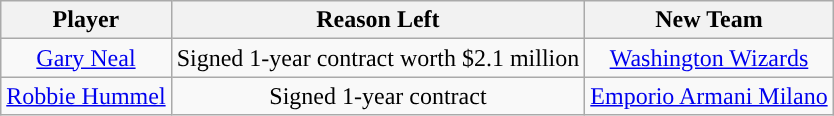<table class="wikitable sortable sortable">
<tr>
<th>Player</th>
<th>Reason Left</th>
<th>New Team</th>
</tr>
<tr style="text-align: center">
<td><a href='#'>Gary Neal</a></td>
<td>Signed 1-year contract worth $2.1 million</td>
<td><a href='#'>Washington Wizards</a></td>
</tr>
<tr style="text-align: center">
<td><a href='#'>Robbie Hummel</a></td>
<td>Signed 1-year contract</td>
<td> <a href='#'>Emporio Armani Milano</a></td>
</tr>
</table>
